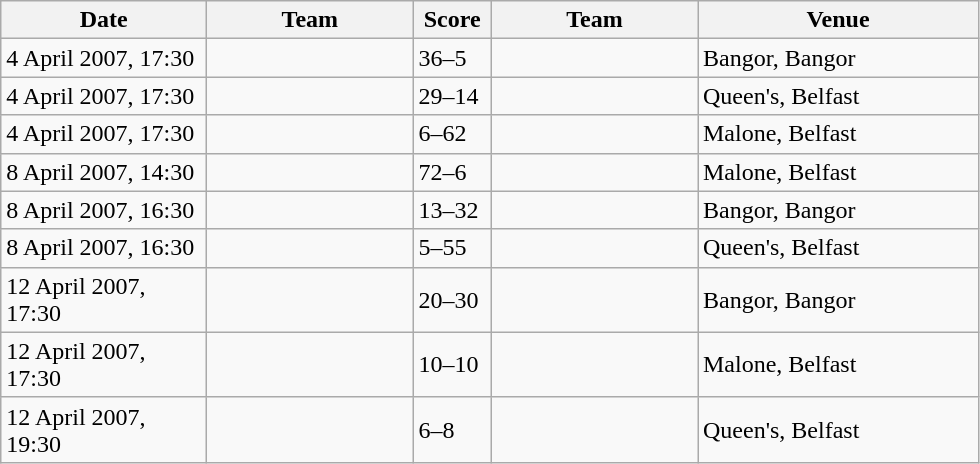<table class="wikitable">
<tr border=1 cellpadding=5 cellspacing=0>
<th width="130">Date</th>
<th width="130">Team</th>
<th width="45">Score</th>
<th width="130">Team</th>
<th width="180">Venue</th>
</tr>
<tr>
<td>4 April 2007, 17:30</td>
<td></td>
<td>36–5</td>
<td></td>
<td>Bangor, Bangor</td>
</tr>
<tr>
<td>4 April 2007, 17:30</td>
<td></td>
<td>29–14</td>
<td></td>
<td>Queen's, Belfast</td>
</tr>
<tr>
<td>4 April 2007, 17:30</td>
<td></td>
<td>6–62</td>
<td></td>
<td>Malone, Belfast</td>
</tr>
<tr>
<td>8 April 2007, 14:30</td>
<td></td>
<td>72–6</td>
<td></td>
<td>Malone, Belfast</td>
</tr>
<tr>
<td>8 April 2007, 16:30</td>
<td></td>
<td>13–32</td>
<td></td>
<td>Bangor, Bangor</td>
</tr>
<tr>
<td>8 April 2007, 16:30</td>
<td></td>
<td>5–55</td>
<td></td>
<td>Queen's, Belfast</td>
</tr>
<tr>
<td>12 April 2007, 17:30</td>
<td></td>
<td>20–30</td>
<td></td>
<td>Bangor, Bangor</td>
</tr>
<tr>
<td>12 April 2007, 17:30</td>
<td></td>
<td>10–10</td>
<td></td>
<td>Malone, Belfast</td>
</tr>
<tr>
<td>12 April 2007, 19:30</td>
<td></td>
<td>6–8</td>
<td></td>
<td>Queen's, Belfast</td>
</tr>
</table>
